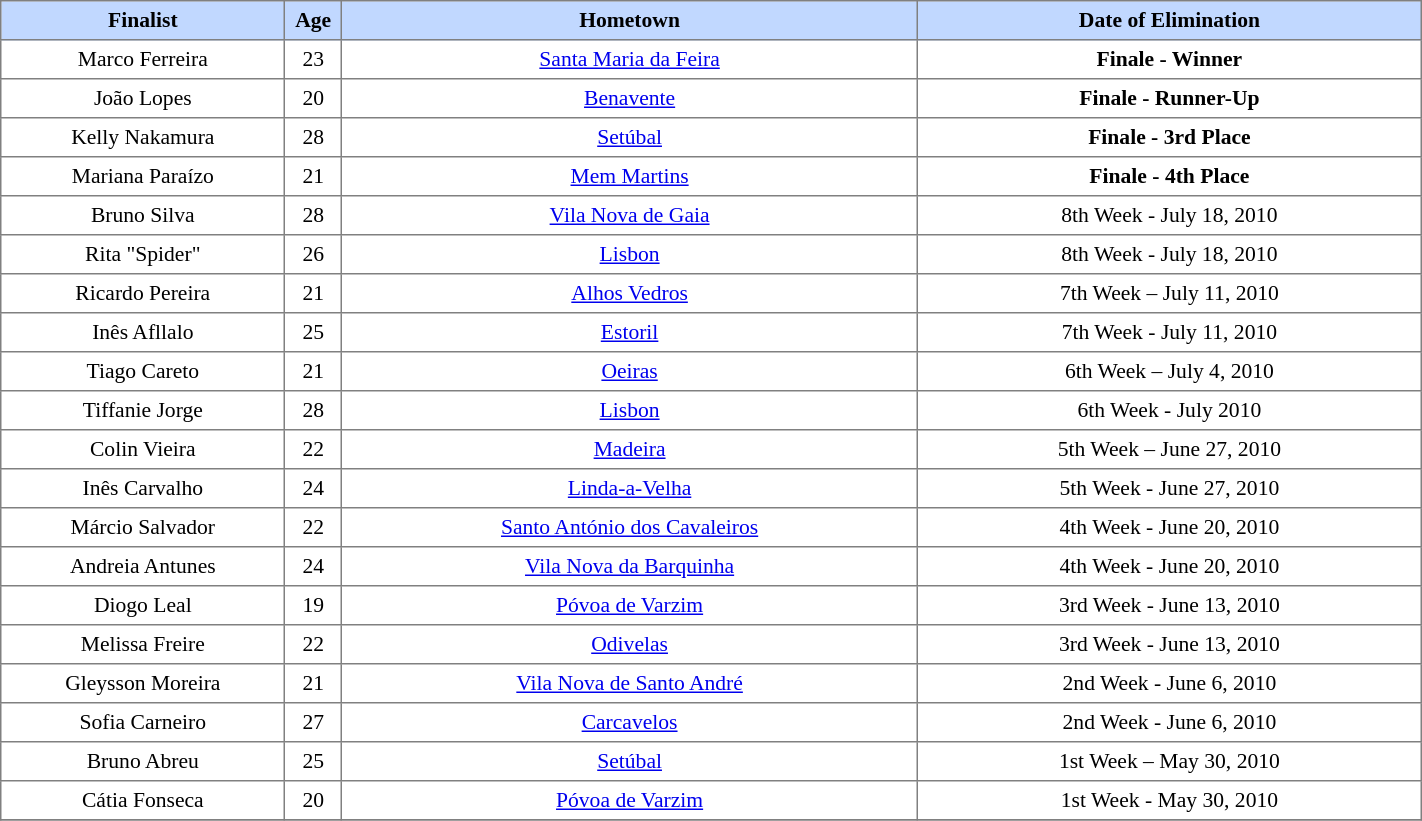<table border="1" cellpadding="4" cellspacing="0" style="text-align:center; font-size:90%; border-collapse:collapse; width:75%">
<tr style="background:#C1D8FF;">
<th width=20%>Finalist</th>
<th width=4%; align=center>Age</th>
<th>Hometown</th>
<th>Date of Elimination</th>
</tr>
<tr>
<td>Marco Ferreira</td>
<td>23</td>
<td><a href='#'>Santa Maria da Feira</a></td>
<td><strong>Finale - Winner</strong></td>
</tr>
<tr>
<td>João Lopes</td>
<td>20</td>
<td><a href='#'>Benavente</a></td>
<td><strong>Finale - Runner-Up</strong></td>
</tr>
<tr>
<td>Kelly Nakamura</td>
<td>28</td>
<td><a href='#'>Setúbal</a></td>
<td><strong>Finale - 3rd Place</strong></td>
</tr>
<tr>
<td>Mariana Paraízo</td>
<td>21</td>
<td><a href='#'>Mem Martins</a></td>
<td><strong>Finale - 4th Place</strong></td>
</tr>
<tr>
<td>Bruno Silva</td>
<td>28</td>
<td><a href='#'>Vila Nova de Gaia</a></td>
<td>8th Week - July 18, 2010</td>
</tr>
<tr>
<td>Rita "Spider"</td>
<td>26</td>
<td><a href='#'>Lisbon</a></td>
<td>8th Week - July 18, 2010</td>
</tr>
<tr>
<td>Ricardo Pereira</td>
<td>21</td>
<td><a href='#'>Alhos Vedros</a></td>
<td>7th Week – July 11, 2010</td>
</tr>
<tr>
<td>Inês Afllalo</td>
<td>25</td>
<td><a href='#'>Estoril</a></td>
<td>7th Week - July 11, 2010</td>
</tr>
<tr>
<td>Tiago Careto</td>
<td>21</td>
<td><a href='#'>Oeiras</a></td>
<td>6th Week – July 4, 2010</td>
</tr>
<tr>
<td>Tiffanie Jorge</td>
<td>28</td>
<td><a href='#'>Lisbon</a></td>
<td>6th Week - July 2010</td>
</tr>
<tr>
<td>Colin Vieira</td>
<td>22</td>
<td><a href='#'>Madeira</a></td>
<td>5th Week – June 27, 2010</td>
</tr>
<tr>
<td>Inês Carvalho</td>
<td>24</td>
<td><a href='#'>Linda-a-Velha</a></td>
<td>5th Week - June 27, 2010</td>
</tr>
<tr>
<td>Márcio Salvador</td>
<td>22</td>
<td><a href='#'>Santo António dos Cavaleiros</a></td>
<td>4th Week - June 20, 2010</td>
</tr>
<tr>
<td>Andreia Antunes</td>
<td>24</td>
<td><a href='#'>Vila Nova da Barquinha</a></td>
<td>4th Week - June 20, 2010</td>
</tr>
<tr>
<td>Diogo Leal</td>
<td>19</td>
<td><a href='#'>Póvoa de Varzim</a></td>
<td>3rd Week - June 13, 2010</td>
</tr>
<tr>
<td>Melissa Freire</td>
<td>22</td>
<td><a href='#'>Odivelas</a></td>
<td>3rd Week - June 13, 2010</td>
</tr>
<tr>
<td>Gleysson Moreira</td>
<td>21</td>
<td><a href='#'>Vila Nova de Santo André</a></td>
<td>2nd Week - June 6, 2010</td>
</tr>
<tr>
<td>Sofia Carneiro</td>
<td>27</td>
<td><a href='#'>Carcavelos</a></td>
<td>2nd Week - June 6, 2010</td>
</tr>
<tr>
<td>Bruno Abreu</td>
<td>25</td>
<td><a href='#'>Setúbal</a></td>
<td>1st Week – May 30, 2010</td>
</tr>
<tr>
<td>Cátia Fonseca</td>
<td>20</td>
<td><a href='#'>Póvoa de Varzim</a></td>
<td>1st Week - May 30, 2010</td>
</tr>
<tr>
</tr>
</table>
